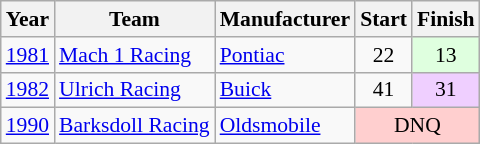<table class="wikitable" style="font-size: 90%;">
<tr>
<th>Year</th>
<th>Team</th>
<th>Manufacturer</th>
<th>Start</th>
<th>Finish</th>
</tr>
<tr>
<td><a href='#'>1981</a></td>
<td><a href='#'>Mach 1 Racing</a></td>
<td><a href='#'>Pontiac</a></td>
<td align=center>22</td>
<td align=center style="background:#DFFFDF;">13</td>
</tr>
<tr>
<td><a href='#'>1982</a></td>
<td><a href='#'>Ulrich Racing</a></td>
<td><a href='#'>Buick</a></td>
<td align=center>41</td>
<td align=center style="background:#EFCFFF;">31</td>
</tr>
<tr>
<td><a href='#'>1990</a></td>
<td><a href='#'>Barksdoll Racing</a></td>
<td><a href='#'>Oldsmobile</a></td>
<td align=center colspan=2 style="background:#FFCFCF;">DNQ</td>
</tr>
</table>
